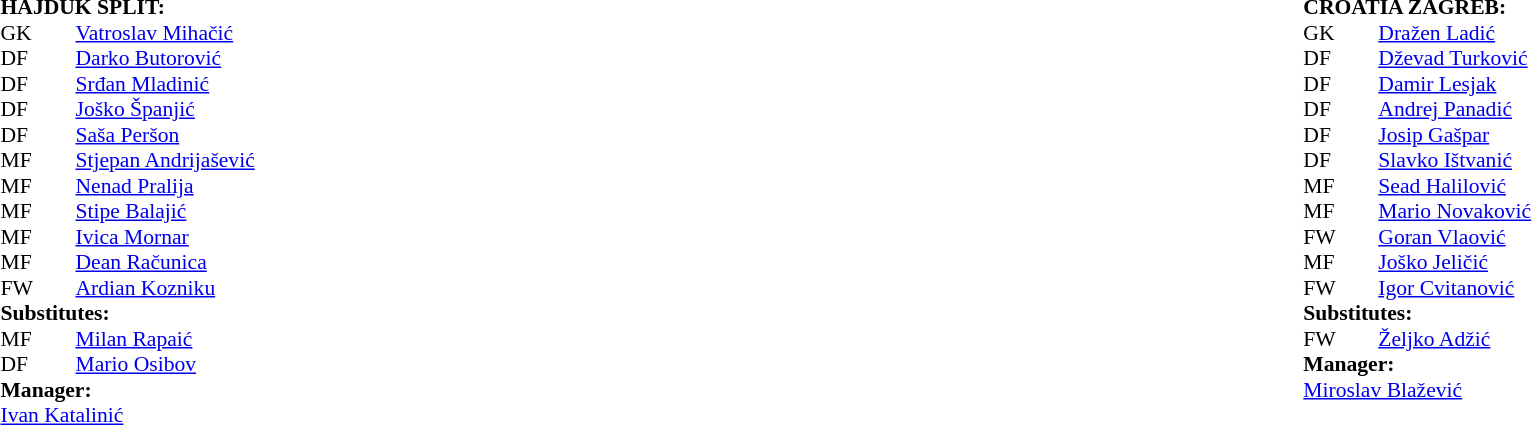<table width="100%">
<tr>
<td valign="top" width="50%"><br><table style="font-size:90%" cellspacing="0" cellpadding="0">
<tr>
<td colspan=4><strong>HAJDUK SPLIT:</strong></td>
</tr>
<tr>
<th width=25></th>
<th width=25></th>
</tr>
<tr>
<td>GK</td>
<td><strong> </strong></td>
<td> <a href='#'>Vatroslav Mihačić</a></td>
</tr>
<tr>
<td>DF</td>
<td><strong> </strong></td>
<td> <a href='#'>Darko Butorović</a></td>
</tr>
<tr>
<td>DF</td>
<td><strong> </strong></td>
<td> <a href='#'>Srđan Mladinić</a></td>
</tr>
<tr>
<td>DF</td>
<td><strong> </strong></td>
<td> <a href='#'>Joško Španjić</a></td>
<td></td>
</tr>
<tr>
<td>DF</td>
<td><strong> </strong></td>
<td> <a href='#'>Saša Peršon</a></td>
</tr>
<tr>
<td>MF</td>
<td><strong> </strong></td>
<td> <a href='#'>Stjepan Andrijašević</a></td>
</tr>
<tr>
<td>MF</td>
<td><strong> </strong></td>
<td> <a href='#'>Nenad Pralija</a></td>
</tr>
<tr>
<td>MF</td>
<td><strong> </strong></td>
<td> <a href='#'>Stipe Balajić</a></td>
<td></td>
<td></td>
</tr>
<tr>
<td>MF</td>
<td><strong> </strong></td>
<td> <a href='#'>Ivica Mornar</a></td>
<td></td>
<td></td>
</tr>
<tr>
<td>MF</td>
<td><strong> </strong></td>
<td> <a href='#'>Dean Računica</a></td>
</tr>
<tr>
<td>FW</td>
<td><strong> </strong></td>
<td> <a href='#'>Ardian Kozniku</a></td>
</tr>
<tr>
<td colspan=3><strong>Substitutes:</strong></td>
</tr>
<tr>
<td>MF</td>
<td><strong> </strong></td>
<td> <a href='#'>Milan Rapaić</a></td>
<td></td>
<td></td>
</tr>
<tr>
<td>DF</td>
<td><strong> </strong></td>
<td> <a href='#'>Mario Osibov</a></td>
<td></td>
<td></td>
</tr>
<tr>
<td colspan=3><strong>Manager:</strong></td>
</tr>
<tr>
<td colspan=3> <a href='#'>Ivan Katalinić</a></td>
</tr>
<tr>
</tr>
</table>
</td>
<td valign="top" width="65%"><br><table style="font-size: 90%" cellspacing="0" cellpadding="0" align="center">
<tr>
<td colspan=4><strong>CROATIA ZAGREB:</strong></td>
</tr>
<tr>
<th width=25></th>
<th width=25></th>
</tr>
<tr>
<td>GK</td>
<td><strong> </strong></td>
<td> <a href='#'>Dražen Ladić</a></td>
</tr>
<tr>
<td>DF</td>
<td><strong> </strong></td>
<td> <a href='#'>Dževad Turković</a></td>
</tr>
<tr>
<td>DF</td>
<td><strong> </strong></td>
<td> <a href='#'>Damir Lesjak</a></td>
</tr>
<tr>
<td>DF</td>
<td><strong> </strong></td>
<td> <a href='#'>Andrej Panadić</a></td>
</tr>
<tr>
<td>DF</td>
<td><strong> </strong></td>
<td> <a href='#'>Josip Gašpar</a></td>
</tr>
<tr>
<td>DF</td>
<td><strong> </strong></td>
<td> <a href='#'>Slavko Ištvanić</a></td>
</tr>
<tr>
<td>MF</td>
<td><strong> </strong></td>
<td> <a href='#'>Sead Halilović</a></td>
</tr>
<tr>
<td>MF</td>
<td><strong> </strong></td>
<td> <a href='#'>Mario Novaković</a></td>
</tr>
<tr>
<td>FW</td>
<td><strong> </strong></td>
<td> <a href='#'>Goran Vlaović</a></td>
</tr>
<tr>
<td>MF</td>
<td><strong> </strong></td>
<td> <a href='#'>Joško Jeličić</a></td>
</tr>
<tr>
<td>FW</td>
<td><strong> </strong></td>
<td> <a href='#'>Igor Cvitanović</a></td>
<td></td>
<td></td>
</tr>
<tr>
<td colspan=3><strong>Substitutes:</strong></td>
</tr>
<tr>
<td>FW</td>
<td><strong> </strong></td>
<td> <a href='#'>Željko Adžić</a></td>
<td></td>
<td></td>
</tr>
<tr>
<td colspan=3><strong>Manager:</strong></td>
</tr>
<tr>
<td colspan=3> <a href='#'>Miroslav Blažević</a></td>
</tr>
</table>
</td>
</tr>
</table>
